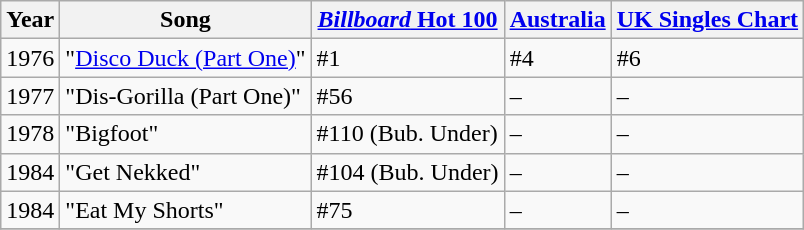<table class="wikitable">
<tr>
<th>Year</th>
<th>Song</th>
<th><a href='#'><em>Billboard</em> Hot 100</a></th>
<th><a href='#'>Australia</a></th>
<th><a href='#'>UK Singles Chart</a></th>
</tr>
<tr>
<td>1976</td>
<td>"<a href='#'>Disco Duck (Part One)</a>"</td>
<td>#1</td>
<td>#4</td>
<td>#6</td>
</tr>
<tr>
<td>1977</td>
<td>"Dis-Gorilla (Part One)"</td>
<td>#56</td>
<td>–</td>
<td>–</td>
</tr>
<tr>
<td>1978</td>
<td>"Bigfoot"</td>
<td>#110 (Bub. Under)</td>
<td>–</td>
<td>–</td>
</tr>
<tr>
<td>1984</td>
<td>"Get Nekked"</td>
<td>#104 (Bub. Under)</td>
<td>–</td>
<td>–</td>
</tr>
<tr>
<td>1984</td>
<td>"Eat My Shorts"</td>
<td>#75</td>
<td>–</td>
<td>–</td>
</tr>
<tr>
</tr>
</table>
